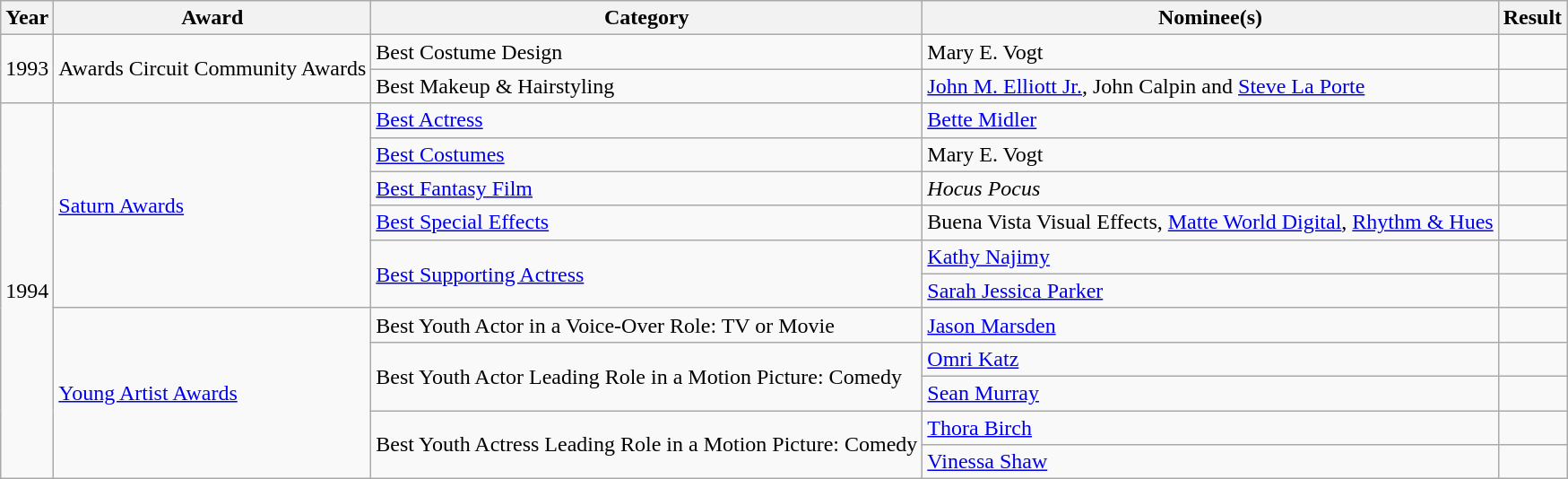<table class="wikitable sortable" style="white-space:nowrap;">
<tr>
<th>Year</th>
<th>Award</th>
<th>Category</th>
<th>Nominee(s)</th>
<th>Result</th>
</tr>
<tr>
<td rowspan="2">1993</td>
<td rowspan="2">Awards Circuit Community Awards</td>
<td>Best Costume Design</td>
<td>Mary E. Vogt</td>
<td></td>
</tr>
<tr>
<td>Best Makeup & Hairstyling</td>
<td><a href='#'>John M. Elliott Jr.</a>, John Calpin and <a href='#'>Steve La Porte</a></td>
<td></td>
</tr>
<tr>
<td rowspan="11">1994</td>
<td rowspan="6"><a href='#'>Saturn Awards</a></td>
<td><a href='#'>Best Actress</a></td>
<td><a href='#'>Bette Midler</a></td>
<td></td>
</tr>
<tr>
<td><a href='#'>Best Costumes</a></td>
<td>Mary E. Vogt</td>
<td></td>
</tr>
<tr>
<td><a href='#'>Best Fantasy Film</a></td>
<td><em>Hocus Pocus</em></td>
<td></td>
</tr>
<tr>
<td><a href='#'>Best Special Effects</a></td>
<td>Buena Vista Visual Effects, <a href='#'>Matte World Digital</a>, <a href='#'>Rhythm & Hues</a></td>
<td></td>
</tr>
<tr>
<td rowspan="2"><a href='#'>Best Supporting Actress</a></td>
<td><a href='#'>Kathy Najimy</a></td>
<td></td>
</tr>
<tr>
<td><a href='#'>Sarah Jessica Parker</a></td>
<td></td>
</tr>
<tr>
<td rowspan="5"><a href='#'>Young Artist Awards</a></td>
<td>Best Youth Actor in a Voice-Over Role: TV or Movie</td>
<td><a href='#'>Jason Marsden</a></td>
<td></td>
</tr>
<tr>
<td rowspan="2">Best Youth Actor Leading Role in a Motion Picture: Comedy</td>
<td><a href='#'>Omri Katz</a></td>
<td></td>
</tr>
<tr>
<td><a href='#'>Sean Murray</a></td>
<td></td>
</tr>
<tr>
<td rowspan="2">Best Youth Actress Leading Role in a Motion Picture: Comedy</td>
<td><a href='#'>Thora Birch</a> </td>
<td></td>
</tr>
<tr>
<td><a href='#'>Vinessa Shaw</a></td>
<td></td>
</tr>
</table>
